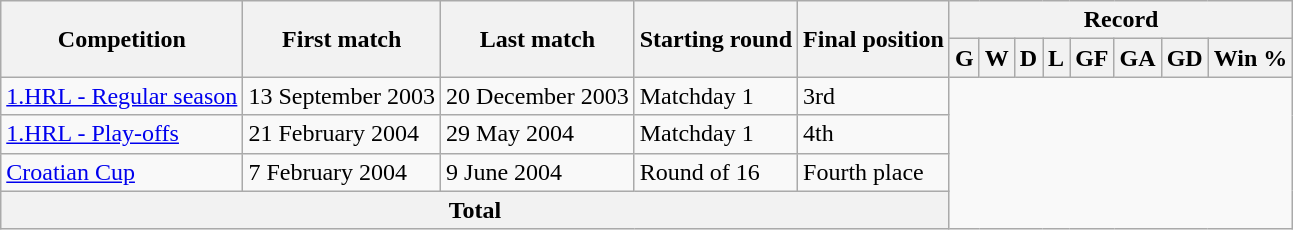<table class="wikitable" style="text-align: center">
<tr>
<th rowspan="2">Competition</th>
<th rowspan="2">First match</th>
<th rowspan="2">Last match</th>
<th rowspan="2">Starting round</th>
<th rowspan="2">Final position</th>
<th colspan="8">Record</th>
</tr>
<tr>
<th>G</th>
<th>W</th>
<th>D</th>
<th>L</th>
<th>GF</th>
<th>GA</th>
<th>GD</th>
<th>Win %</th>
</tr>
<tr>
<td align=left><a href='#'>1.HRL - Regular season</a></td>
<td align=left>13 September 2003</td>
<td align=left>20 December 2003</td>
<td align=left>Matchday 1</td>
<td align=left>3rd<br></td>
</tr>
<tr>
<td align=left><a href='#'>1.HRL - Play-offs</a></td>
<td align=left>21 February 2004</td>
<td align=left>29 May 2004</td>
<td align=left>Matchday 1</td>
<td align=left>4th<br></td>
</tr>
<tr>
<td align=left><a href='#'>Croatian Cup</a></td>
<td align=left>7 February 2004</td>
<td align=left>9 June 2004</td>
<td align=left>Round of 16</td>
<td align=left>Fourth place<br></td>
</tr>
<tr>
<th colspan="5">Total<br></th>
</tr>
</table>
